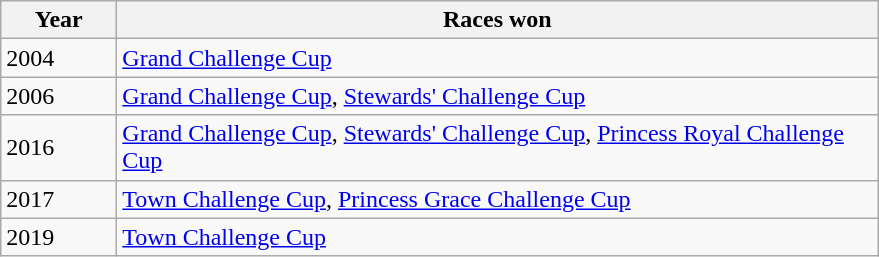<table class="wikitable">
<tr>
<th width=70>Year</th>
<th width=500>Races won</th>
</tr>
<tr>
<td>2004</td>
<td><a href='#'>Grand Challenge Cup</a></td>
</tr>
<tr>
<td>2006</td>
<td><a href='#'>Grand Challenge Cup</a>, <a href='#'>Stewards' Challenge Cup</a></td>
</tr>
<tr>
<td>2016</td>
<td><a href='#'>Grand Challenge Cup</a>, <a href='#'>Stewards' Challenge Cup</a>, <a href='#'>Princess Royal Challenge Cup</a></td>
</tr>
<tr>
<td>2017</td>
<td><a href='#'>Town Challenge Cup</a>, <a href='#'>Princess Grace Challenge Cup</a></td>
</tr>
<tr>
<td>2019</td>
<td><a href='#'>Town Challenge Cup</a></td>
</tr>
</table>
